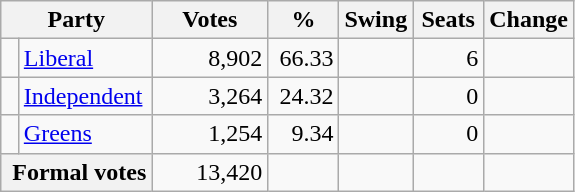<table class="wikitable" style="text-align:right; margin-bottom:0">
<tr>
<th style="width:10px" colspan=3>Party</th>
<th style="width:70px;">Votes</th>
<th style="width:40px;">%</th>
<th style="width:40px;">Swing</th>
<th style="width:40px;">Seats</th>
<th style="width:40px;">Change</th>
</tr>
<tr>
<td> </td>
<td style="text-align:left;" colspan="2"><a href='#'>Liberal</a></td>
<td>8,902</td>
<td>66.33</td>
<td></td>
<td>6</td>
<td></td>
</tr>
<tr>
<td> </td>
<td style="text-align:left;" colspan="2"><a href='#'>Independent</a></td>
<td>3,264</td>
<td>24.32</td>
<td></td>
<td>0</td>
<td></td>
</tr>
<tr>
<td> </td>
<td style="text-align:left;" colspan="2"><a href='#'>Greens</a></td>
<td>1,254</td>
<td>9.34</td>
<td></td>
<td>0</td>
<td></td>
</tr>
<tr>
<th colspan="3" rowspan="1"> Formal votes</th>
<td>13,420</td>
<td></td>
<td></td>
<td></td>
<td></td>
</tr>
</table>
